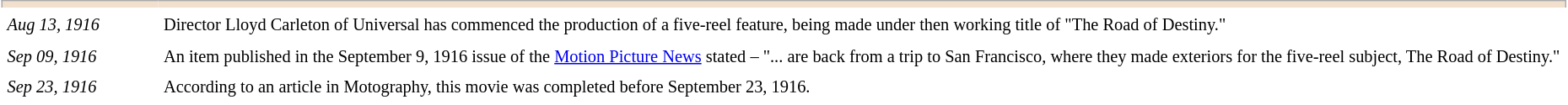<table class="wikitable plainrowheaders " style="background:#FFFFFF; font-size:85%; Align:left ">
<tr>
<th style="border: 0px solid #FFFAF5; background:#F2E0CE; width:10%;"></th>
<th style="border:0px solid #FFFAF5; background:#F2E0CE"></th>
</tr>
<tr>
<td style="border:3px solid #FFFFFF"><em>Aug 13, 1916</em></td>
<td style="border:3px solid #FFFFFF">Director Lloyd Carleton of Universal has commenced the production of a five-reel feature, being made under then working title of "The Road of Destiny."</td>
</tr>
<tr>
<td style="border:3px solid #FFFFFF"><em>Sep 09, 1916</em></td>
<td style="border:3px solid #FFFFFF">An item published in the September 9, 1916 issue of the <a href='#'>Motion Picture News</a> stated – "... are back from a trip to San Francisco, where they made exteriors for the five-reel subject, The Road of Destiny."</td>
</tr>
<tr>
<td style="border:3px solid #FFFFFF"><em>Sep 23, 1916</em></td>
<td style="border:3px solid #FFFFFF">According to an article in Motography, this movie was completed before September 23, 1916.</td>
</tr>
</table>
